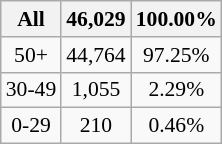<table class="wikitable" style="text-align:center; font-size:90%">
<tr>
<th>All</th>
<th>46,029</th>
<th>100.00%</th>
</tr>
<tr>
<td>50+</td>
<td>44,764</td>
<td>97.25%</td>
</tr>
<tr>
<td>30-49</td>
<td>1,055</td>
<td>2.29%</td>
</tr>
<tr>
<td>0-29</td>
<td>210</td>
<td>0.46%</td>
</tr>
</table>
